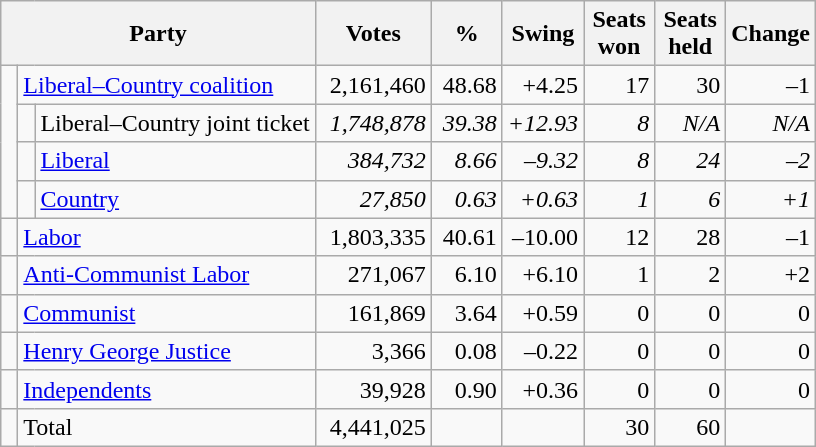<table class="wikitable">
<tr>
<th colspan=3 style="width:180px">Party</th>
<th style="width:70px">Votes</th>
<th style="width:40px">%</th>
<th style="width:40px">Swing</th>
<th style="width:40px">Seats won</th>
<th style="width:40px">Seats held</th>
<th style="width:40px">Change</th>
</tr>
<tr>
<td rowspan=4> </td>
<td colspan=2><a href='#'>Liberal–Country coalition</a></td>
<td align=right>2,161,460</td>
<td align=right>48.68</td>
<td align=right>+4.25</td>
<td align=right>17</td>
<td align=right>30</td>
<td align=right>–1</td>
</tr>
<tr>
<td> </td>
<td>Liberal–Country joint ticket</td>
<td align=right><em>1,748,878</em></td>
<td align=right><em>39.38</em></td>
<td align=right><em>+12.93</em></td>
<td align=right><em>8</em></td>
<td align=right><em>N/A</em></td>
<td align=right><em>N/A</em></td>
</tr>
<tr>
<td> </td>
<td><a href='#'>Liberal</a></td>
<td align=right><em>384,732</em></td>
<td align=right><em>8.66</em></td>
<td align=right><em>–9.32</em></td>
<td align=right><em>8</em></td>
<td align=right><em>24</em></td>
<td align=right><em>–2</em></td>
</tr>
<tr>
<td> </td>
<td><a href='#'>Country</a></td>
<td align=right><em>27,850</em></td>
<td align=right><em>0.63</em></td>
<td align=right><em>+0.63</em></td>
<td align=right><em>1</em></td>
<td align=right><em>6</em></td>
<td align=right><em>+1</em></td>
</tr>
<tr>
<td> </td>
<td colspan=2><a href='#'>Labor</a></td>
<td align=right>1,803,335</td>
<td align=right>40.61</td>
<td align=right>–10.00</td>
<td align=right>12</td>
<td align=right>28</td>
<td align=right>–1</td>
</tr>
<tr>
<td> </td>
<td colspan=2><a href='#'>Anti-Communist Labor</a></td>
<td align=right>271,067</td>
<td align=right>6.10</td>
<td align=right>+6.10</td>
<td align=right>1</td>
<td align=right>2</td>
<td align=right>+2</td>
</tr>
<tr>
<td> </td>
<td colspan=2><a href='#'>Communist</a></td>
<td align=right>161,869</td>
<td align=right>3.64</td>
<td align=right>+0.59</td>
<td align=right>0</td>
<td align=right>0</td>
<td align=right>0</td>
</tr>
<tr>
<td> </td>
<td colspan=2><a href='#'>Henry George Justice</a></td>
<td align=right>3,366</td>
<td align=right>0.08</td>
<td align=right>–0.22</td>
<td align=right>0</td>
<td align=right>0</td>
<td align=right>0</td>
</tr>
<tr>
<td> </td>
<td colspan=2><a href='#'>Independents</a></td>
<td align=right>39,928</td>
<td align=right>0.90</td>
<td align=right>+0.36</td>
<td align=right>0</td>
<td align=right>0</td>
<td align=right>0</td>
</tr>
<tr>
<td> </td>
<td colspan=2>Total</td>
<td align=right>4,441,025</td>
<td align=right> </td>
<td align=right> </td>
<td align=right>30</td>
<td align=right>60</td>
</tr>
</table>
